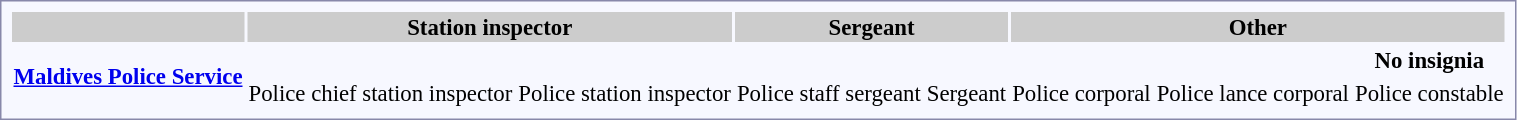<table style="border:1px solid #8888aa; background-color:#f7f8ff; padding:5px; font-size:95%; margin: 0px 12px 12px 0px;">
<tr style="background-color:#CCCCCC;">
<th></th>
<th colspan=2>Station inspector</th>
<th colspan=2>Sergeant</th>
<th colspan=3>Other</th>
</tr>
<tr style="text-align:center;">
<td rowspan=2> <strong><a href='#'>Maldives Police Service</a></strong></td>
<td></td>
<td></td>
<td></td>
<td></td>
<td></td>
<td></td>
<td><strong>No insignia</strong></td>
</tr>
<tr style="text-align:center;">
<td>Police chief station inspector</td>
<td>Police station inspector</td>
<td>Police staff sergeant</td>
<td>Sergeant</td>
<td>Police corporal</td>
<td>Police lance corporal</td>
<td>Police constable</td>
</tr>
</table>
